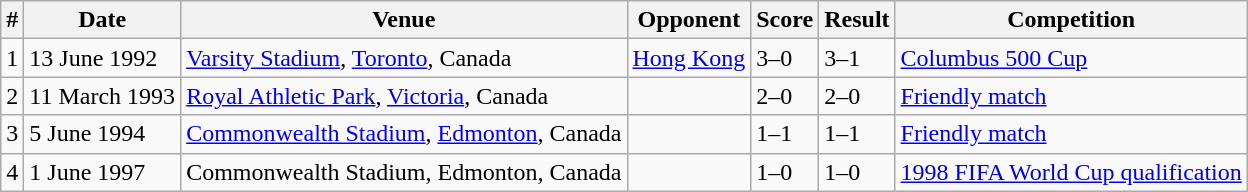<table class="wikitable">
<tr>
<th>#</th>
<th>Date</th>
<th>Venue</th>
<th>Opponent</th>
<th>Score</th>
<th>Result</th>
<th>Competition</th>
</tr>
<tr>
<td>1</td>
<td>13 June 1992</td>
<td><a href='#'>Varsity Stadium</a>, <a href='#'>Toronto</a>, Canada</td>
<td> <a href='#'>Hong Kong</a></td>
<td>3–0</td>
<td>3–1</td>
<td><a href='#'>Columbus 500 Cup</a></td>
</tr>
<tr>
<td>2</td>
<td>11 March 1993</td>
<td><a href='#'>Royal Athletic Park</a>, <a href='#'>Victoria</a>, Canada</td>
<td></td>
<td>2–0</td>
<td>2–0</td>
<td><a href='#'>Friendly match</a></td>
</tr>
<tr>
<td>3</td>
<td>5 June 1994</td>
<td><a href='#'>Commonwealth Stadium</a>, <a href='#'>Edmonton</a>, Canada</td>
<td></td>
<td>1–1</td>
<td>1–1</td>
<td><a href='#'>Friendly match</a></td>
</tr>
<tr>
<td>4</td>
<td>1 June 1997</td>
<td>Commonwealth Stadium, Edmonton, Canada</td>
<td></td>
<td>1–0</td>
<td>1–0</td>
<td><a href='#'>1998 FIFA World Cup qualification</a></td>
</tr>
</table>
